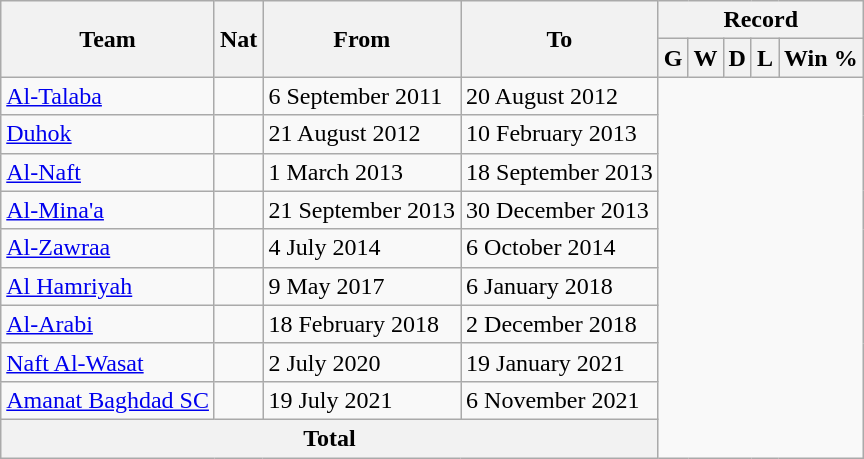<table class="wikitable" style="text-align: center">
<tr>
<th rowspan="2">Team</th>
<th rowspan="2">Nat</th>
<th rowspan="2">From</th>
<th rowspan="2">To</th>
<th colspan="5">Record</th>
</tr>
<tr>
<th>G</th>
<th>W</th>
<th>D</th>
<th>L</th>
<th>Win %</th>
</tr>
<tr>
<td align=left><a href='#'>Al-Talaba</a></td>
<td></td>
<td align=left>6 September 2011</td>
<td align=left>20 August 2012<br></td>
</tr>
<tr>
<td align=left><a href='#'>Duhok</a></td>
<td></td>
<td align=left>21 August 2012</td>
<td align=left>10 February 2013<br></td>
</tr>
<tr>
<td align=left><a href='#'>Al-Naft</a></td>
<td></td>
<td align=left>1 March 2013</td>
<td align=left>18 September 2013<br></td>
</tr>
<tr>
<td align=left><a href='#'>Al-Mina'a</a></td>
<td></td>
<td align=left>21 September 2013</td>
<td align=left>30 December 2013<br></td>
</tr>
<tr>
<td align=left><a href='#'>Al-Zawraa</a></td>
<td></td>
<td align=left>4 July 2014</td>
<td align=left>6 October 2014<br></td>
</tr>
<tr>
<td align=left><a href='#'>Al Hamriyah</a></td>
<td></td>
<td align=left>9 May 2017</td>
<td align=left>6 January 2018<br></td>
</tr>
<tr>
<td align=left><a href='#'>Al-Arabi</a></td>
<td></td>
<td align=left>18 February 2018</td>
<td align=left>2 December 2018<br></td>
</tr>
<tr>
<td align=left><a href='#'>Naft Al-Wasat</a></td>
<td></td>
<td align=left>2 July 2020</td>
<td align=left>19 January 2021<br></td>
</tr>
<tr>
<td align=left><a href='#'>Amanat Baghdad SC</a></td>
<td></td>
<td align=left>19 July 2021</td>
<td align=left>6 November 2021<br></td>
</tr>
<tr>
<th colspan="4" align="center" valign=middle>Total<br></th>
</tr>
</table>
